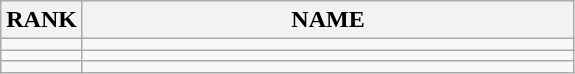<table class="wikitable">
<tr>
<th>RANK</th>
<th style="width: 20em">NAME</th>
</tr>
<tr>
<td align="center"></td>
<td></td>
</tr>
<tr>
<td align="center"></td>
<td></td>
</tr>
<tr>
<td align="center"></td>
<td></td>
</tr>
</table>
